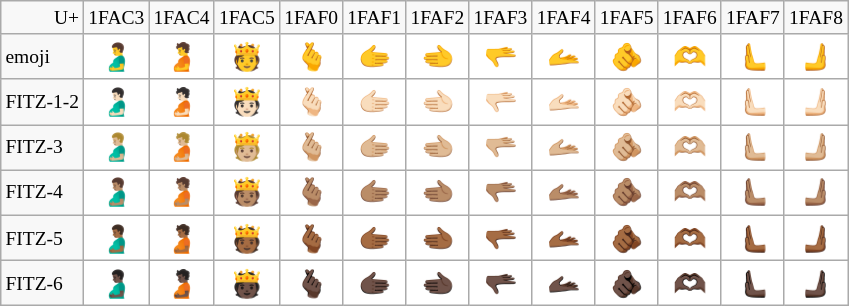<table class="wikitable nounderlines" style="background:#FFFFFF;font-size:large;text-align:center">
<tr style="background:#F8F8F8;font-size:small">
<td style="text-align:right">U+</td>
<td>1FAC3</td>
<td>1FAC4</td>
<td>1FAC5</td>
<td>1FAF0</td>
<td>1FAF1</td>
<td>1FAF2</td>
<td>1FAF3</td>
<td>1FAF4</td>
<td>1FAF5</td>
<td>1FAF6</td>
<td>1FAF7</td>
<td>1FAF8</td>
</tr>
<tr>
<td style="background:#F8F8F8;font-size:small;text-align:left">emoji</td>
<td>🫃</td>
<td>🫄</td>
<td>🫅</td>
<td>🫰</td>
<td>🫱</td>
<td>🫲</td>
<td>🫳</td>
<td>🫴</td>
<td>🫵</td>
<td>🫶</td>
<td>🫷</td>
<td>🫸</td>
</tr>
<tr>
<td style="background:#F8F8F8;font-size:small;text-align:left">FITZ-1-2</td>
<td>🫃&#x1f3fb;</td>
<td>🫄&#x1f3fb;</td>
<td>🫅&#x1f3fb;</td>
<td>🫰&#x1f3fb;</td>
<td>🫱&#x1f3fb;</td>
<td>🫲&#x1f3fb;</td>
<td>🫳&#x1f3fb;</td>
<td>🫴&#x1f3fb;</td>
<td>🫵&#x1f3fb;</td>
<td>🫶&#x1f3fb;</td>
<td>🫷&#x1f3fb;</td>
<td>🫸&#x1f3fb;</td>
</tr>
<tr>
<td style="background:#F8F8F8;font-size:small;text-align:left">FITZ-3</td>
<td>🫃&#x1f3fc;</td>
<td>🫄&#x1f3fc;</td>
<td>🫅&#x1f3fc;</td>
<td>🫰&#x1f3fc;</td>
<td>🫱&#x1f3fc;</td>
<td>🫲&#x1f3fc;</td>
<td>🫳&#x1f3fc;</td>
<td>🫴&#x1f3fc;</td>
<td>🫵&#x1f3fc;</td>
<td>🫶&#x1f3fc;</td>
<td>🫷&#x1f3fc;</td>
<td>🫸&#x1f3fc;</td>
</tr>
<tr>
<td style="background:#F8F8F8;font-size:small;text-align:left">FITZ-4</td>
<td>🫃&#x1f3fd;</td>
<td>🫄&#x1f3fd;</td>
<td>🫅&#x1f3fd;</td>
<td>🫰&#x1f3fd;</td>
<td>🫱&#x1f3fd;</td>
<td>🫲&#x1f3fd;</td>
<td>🫳&#x1f3fd;</td>
<td>🫴&#x1f3fd;</td>
<td>🫵&#x1f3fd;</td>
<td>🫶&#x1f3fd;</td>
<td>🫷&#x1f3fd;</td>
<td>🫸&#x1f3fd;</td>
</tr>
<tr>
<td style="background:#F8F8F8;font-size:small;text-align:left">FITZ-5</td>
<td>🫃&#x1f3fe;</td>
<td>🫄&#x1f3fe;</td>
<td>🫅&#x1f3fe;</td>
<td>🫰&#x1f3fe;</td>
<td>🫱&#x1f3fe;</td>
<td>🫲&#x1f3fe;</td>
<td>🫳&#x1f3fe;</td>
<td>🫴&#x1f3fe;</td>
<td>🫵&#x1f3fe;</td>
<td>🫶&#x1f3fe;</td>
<td>🫷&#x1f3fe;</td>
<td>🫸&#x1f3fe;</td>
</tr>
<tr>
<td style="background:#F8F8F8;font-size:small;text-align:left">FITZ-6</td>
<td>🫃&#x1f3ff;</td>
<td>🫄&#x1f3ff;</td>
<td>🫅&#x1f3ff;</td>
<td>🫰&#x1f3ff;</td>
<td>🫱&#x1f3ff;</td>
<td>🫲&#x1f3ff;</td>
<td>🫳&#x1f3ff;</td>
<td>🫴&#x1f3ff;</td>
<td>🫵&#x1f3ff;</td>
<td>🫶&#x1f3ff;</td>
<td>🫷&#x1f3ff;</td>
<td>🫸&#x1f3ff;</td>
</tr>
</table>
